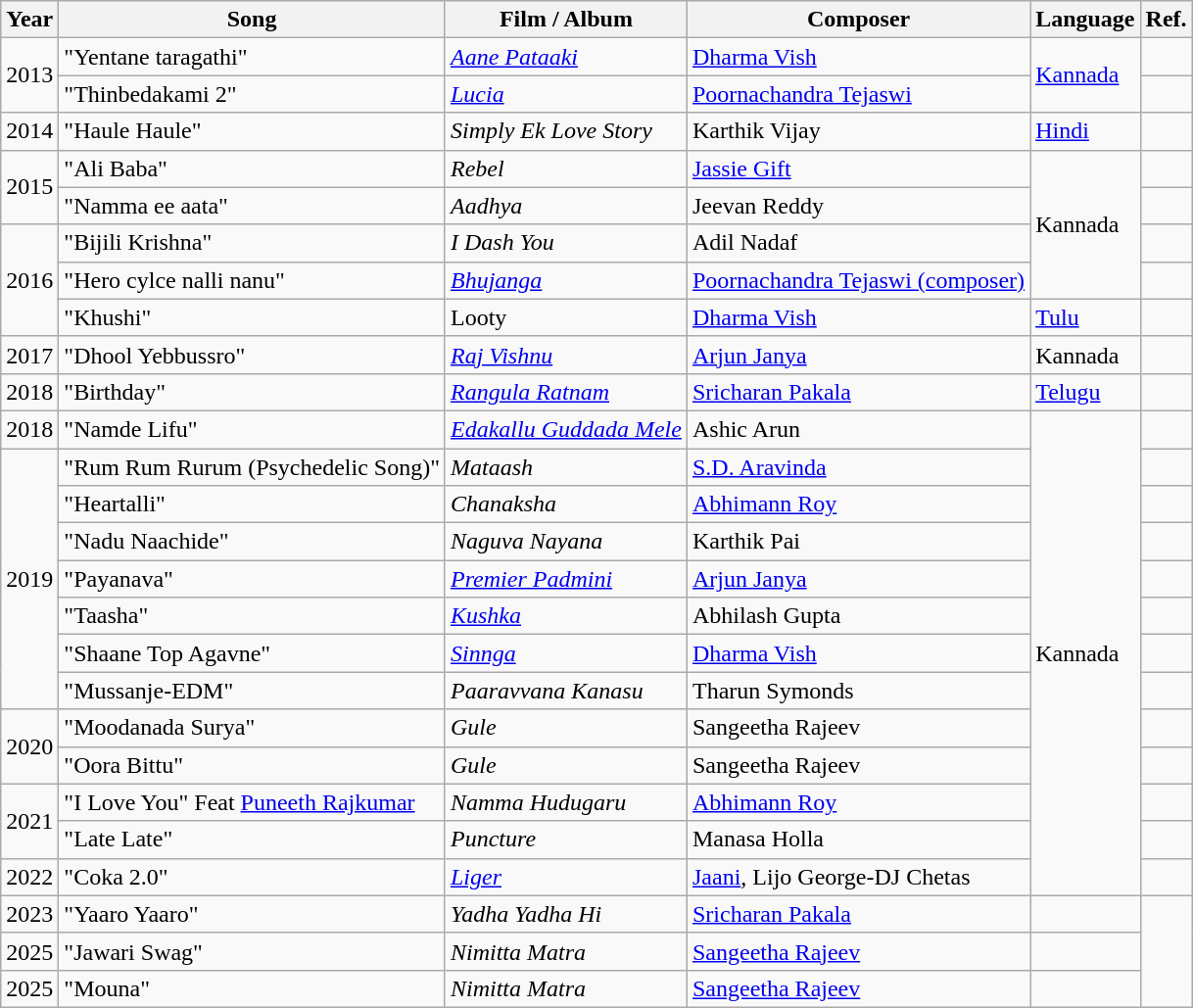<table class="wikitable">
<tr>
<th>Year</th>
<th>Song</th>
<th>Film / Album</th>
<th>Composer</th>
<th>Language</th>
<th>Ref.</th>
</tr>
<tr>
<td rowspan="2">2013</td>
<td>"Yentane taragathi"</td>
<td><em><a href='#'>Aane Pataaki</a></em></td>
<td><a href='#'>Dharma Vish</a></td>
<td rowspan="2"><a href='#'>Kannada</a></td>
<td></td>
</tr>
<tr>
<td>"Thinbedakami 2"</td>
<td><em><a href='#'>Lucia</a></em></td>
<td><a href='#'>Poornachandra Tejaswi</a></td>
<td></td>
</tr>
<tr>
<td>2014</td>
<td>"Haule Haule"</td>
<td><em>Simply Ek Love Story</em></td>
<td>Karthik Vijay</td>
<td><a href='#'>Hindi</a></td>
<td></td>
</tr>
<tr>
<td rowspan="2">2015</td>
<td>"Ali Baba"</td>
<td><em>Rebel</em></td>
<td><a href='#'>Jassie Gift</a></td>
<td rowspan="4">Kannada</td>
<td></td>
</tr>
<tr>
<td>"Namma ee aata"</td>
<td><em>Aadhya</em></td>
<td>Jeevan Reddy</td>
<td></td>
</tr>
<tr>
<td rowspan="3">2016</td>
<td>"Bijili Krishna"</td>
<td><em>I Dash You</em></td>
<td>Adil Nadaf</td>
<td></td>
</tr>
<tr>
<td>"Hero cylce nalli nanu"</td>
<td><em><a href='#'>Bhujanga</a></em></td>
<td><a href='#'>Poornachandra Tejaswi (composer)</a></td>
<td></td>
</tr>
<tr>
<td>"Khushi"</td>
<td>Looty</td>
<td><a href='#'>Dharma Vish</a></td>
<td><a href='#'>Tulu</a></td>
<td></td>
</tr>
<tr>
<td>2017</td>
<td>"Dhool Yebbussro"</td>
<td><em><a href='#'>Raj Vishnu</a></em></td>
<td><a href='#'>Arjun Janya</a></td>
<td>Kannada</td>
<td></td>
</tr>
<tr>
<td>2018</td>
<td>"Birthday"</td>
<td><em><a href='#'>Rangula Ratnam</a></em></td>
<td><a href='#'>Sricharan Pakala</a></td>
<td><a href='#'>Telugu</a></td>
<td></td>
</tr>
<tr>
<td>2018</td>
<td>"Namde Lifu"</td>
<td><em><a href='#'>Edakallu Guddada Mele</a></em></td>
<td>Ashic Arun</td>
<td rowspan="13">Kannada</td>
<td></td>
</tr>
<tr>
<td rowspan="7">2019</td>
<td>"Rum Rum Rurum (Psychedelic Song)"</td>
<td><em>Mataash</em></td>
<td><a href='#'>S.D. Aravinda</a></td>
<td></td>
</tr>
<tr>
<td>"Heartalli"</td>
<td><em>Chanaksha</em></td>
<td><a href='#'>Abhimann Roy</a></td>
<td></td>
</tr>
<tr>
<td>"Nadu Naachide"</td>
<td><em>Naguva Nayana</em></td>
<td>Karthik Pai</td>
<td></td>
</tr>
<tr>
<td>"Payanava"</td>
<td><em><a href='#'>Premier Padmini</a></em></td>
<td><a href='#'>Arjun Janya</a></td>
<td></td>
</tr>
<tr>
<td>"Taasha"</td>
<td><em><a href='#'>Kushka</a></em></td>
<td>Abhilash Gupta</td>
<td></td>
</tr>
<tr>
<td>"Shaane Top Agavne"</td>
<td><em><a href='#'>Sinnga</a></em></td>
<td><a href='#'>Dharma Vish</a></td>
<td></td>
</tr>
<tr>
<td>"Mussanje-EDM"</td>
<td><em>Paaravvana Kanasu</em></td>
<td>Tharun Symonds</td>
<td></td>
</tr>
<tr>
<td rowspan="2">2020</td>
<td>"Moodanada Surya"</td>
<td><em>Gule</em></td>
<td>Sangeetha Rajeev</td>
<td></td>
</tr>
<tr>
<td>"Oora Bittu"</td>
<td><em>Gule</em></td>
<td>Sangeetha Rajeev</td>
<td></td>
</tr>
<tr>
<td rowspan="2">2021</td>
<td>"I Love You" Feat <a href='#'>Puneeth Rajkumar</a></td>
<td><em>Namma Hudugaru</em></td>
<td><a href='#'>Abhimann Roy</a></td>
<td></td>
</tr>
<tr>
<td>"Late Late"</td>
<td><em>Puncture</em></td>
<td>Manasa Holla</td>
<td></td>
</tr>
<tr>
<td>2022</td>
<td>"Coka 2.0"</td>
<td><em><a href='#'>Liger</a></em></td>
<td><a href='#'>Jaani</a>, Lijo George-DJ Chetas</td>
<td></td>
</tr>
<tr>
<td>2023</td>
<td>"Yaaro Yaaro"</td>
<td><em>Yadha Yadha Hi</em></td>
<td><a href='#'>Sricharan Pakala</a></td>
<td></td>
</tr>
<tr>
<td>2025</td>
<td>"Jawari Swag"</td>
<td><em>Nimitta Matra</em></td>
<td><a href='#'>Sangeetha Rajeev</a></td>
<td></td>
</tr>
<tr>
<td>2025</td>
<td>"Mouna"</td>
<td><em>Nimitta Matra</em></td>
<td><a href='#'>Sangeetha Rajeev</a></td>
<td></td>
</tr>
</table>
